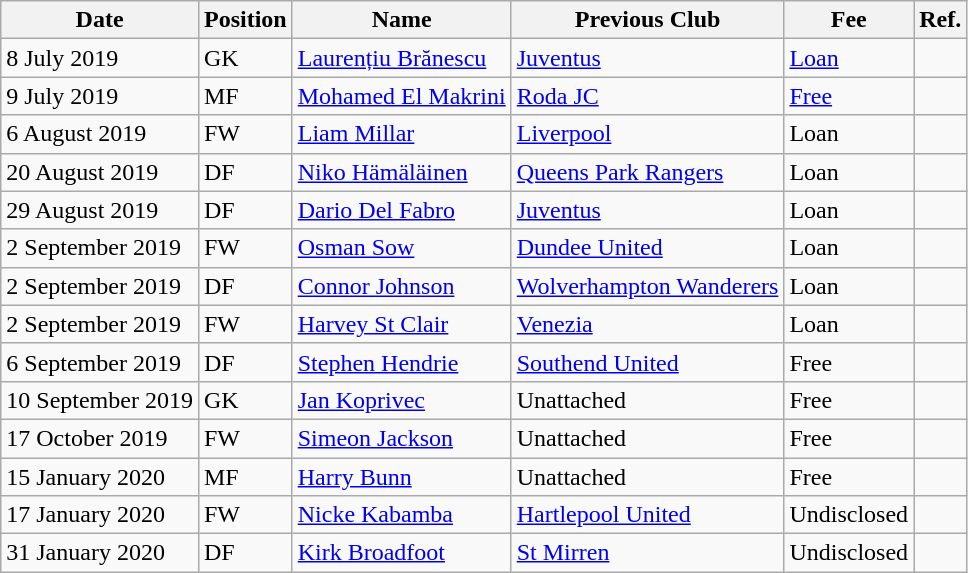<table class="wikitable">
<tr>
<th>Date</th>
<th>Position</th>
<th>Name</th>
<th>Previous Club</th>
<th>Fee</th>
<th>Ref.</th>
</tr>
<tr>
<td>8 July 2019</td>
<td>GK</td>
<td> <a href='#'>Laurențiu Brănescu</a></td>
<td> <a href='#'>Juventus</a></td>
<td><a href='#'>Loan</a></td>
<td></td>
</tr>
<tr>
<td>9 July 2019</td>
<td>MF</td>
<td> <a href='#'>Mohamed El Makrini</a></td>
<td> <a href='#'>Roda JC</a></td>
<td><a href='#'>Free</a></td>
<td></td>
</tr>
<tr>
<td>6 August 2019</td>
<td>FW</td>
<td> <a href='#'>Liam Millar</a></td>
<td> <a href='#'>Liverpool</a></td>
<td>Loan</td>
<td></td>
</tr>
<tr>
<td>20 August 2019</td>
<td>DF</td>
<td> <a href='#'>Niko Hämäläinen</a></td>
<td> <a href='#'>Queens Park Rangers</a></td>
<td>Loan</td>
<td></td>
</tr>
<tr>
<td>29 August 2019</td>
<td>DF</td>
<td> <a href='#'>Dario Del Fabro</a></td>
<td> <a href='#'>Juventus</a></td>
<td>Loan</td>
<td></td>
</tr>
<tr>
<td>2 September 2019</td>
<td>FW</td>
<td> <a href='#'>Osman Sow</a></td>
<td><a href='#'>Dundee United</a></td>
<td>Loan</td>
<td></td>
</tr>
<tr>
<td>2 September 2019</td>
<td>DF</td>
<td> <a href='#'>Connor Johnson</a></td>
<td> <a href='#'>Wolverhampton Wanderers</a></td>
<td>Loan</td>
<td></td>
</tr>
<tr>
<td>2 September 2019</td>
<td>FW</td>
<td><a href='#'>Harvey St Clair</a></td>
<td> <a href='#'>Venezia</a></td>
<td>Loan</td>
<td></td>
</tr>
<tr>
<td>6 September 2019</td>
<td>DF</td>
<td><a href='#'>Stephen Hendrie</a></td>
<td> <a href='#'>Southend United</a></td>
<td>Free</td>
<td></td>
</tr>
<tr>
<td>10 September 2019</td>
<td>GK</td>
<td> <a href='#'>Jan Koprivec</a></td>
<td>Unattached</td>
<td>Free</td>
<td></td>
</tr>
<tr>
<td>17 October 2019</td>
<td>FW</td>
<td> <a href='#'>Simeon Jackson</a></td>
<td>Unattached</td>
<td>Free</td>
<td></td>
</tr>
<tr>
<td>15 January 2020</td>
<td>MF</td>
<td> <a href='#'>Harry Bunn</a></td>
<td>Unattached</td>
<td>Free</td>
<td></td>
</tr>
<tr>
<td>17 January 2020</td>
<td>FW</td>
<td> <a href='#'>Nicke Kabamba</a></td>
<td> <a href='#'>Hartlepool United</a></td>
<td>Undisclosed</td>
<td></td>
</tr>
<tr>
<td>31 January 2020</td>
<td>DF</td>
<td><a href='#'>Kirk Broadfoot</a></td>
<td><a href='#'>St Mirren</a></td>
<td>Undisclosed</td>
<td></td>
</tr>
</table>
